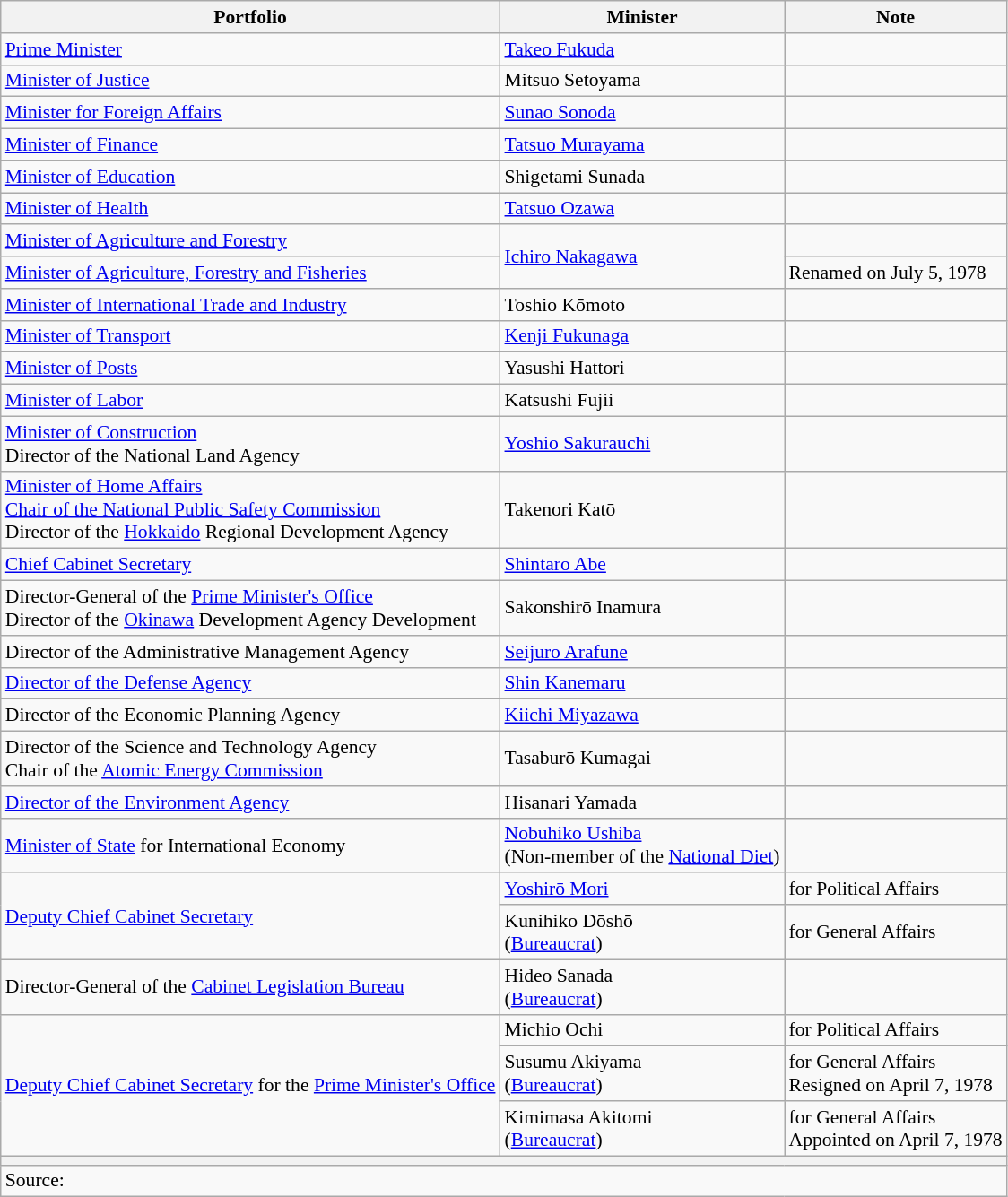<table class="wikitable unsortable" style="font-size: 90%;">
<tr>
<th scope="col">Portfolio</th>
<th scope="col">Minister</th>
<th scope="col">Note</th>
</tr>
<tr>
<td><a href='#'>Prime Minister</a></td>
<td><a href='#'>Takeo Fukuda</a></td>
<td></td>
</tr>
<tr>
<td><a href='#'>Minister of Justice</a></td>
<td>Mitsuo Setoyama</td>
<td></td>
</tr>
<tr>
<td><a href='#'>Minister for Foreign Affairs</a></td>
<td><a href='#'>Sunao Sonoda</a></td>
<td></td>
</tr>
<tr>
<td><a href='#'>Minister of Finance</a></td>
<td><a href='#'>Tatsuo Murayama</a></td>
<td></td>
</tr>
<tr>
<td><a href='#'>Minister of Education</a></td>
<td>Shigetami Sunada</td>
<td></td>
</tr>
<tr>
<td><a href='#'>Minister of Health</a></td>
<td><a href='#'>Tatsuo Ozawa</a></td>
<td></td>
</tr>
<tr>
<td><a href='#'>Minister of Agriculture and Forestry</a></td>
<td rowspan=2><a href='#'>Ichiro Nakagawa</a></td>
<td></td>
</tr>
<tr>
<td><a href='#'>Minister of Agriculture, Forestry and Fisheries</a></td>
<td>Renamed on July 5, 1978</td>
</tr>
<tr>
<td><a href='#'>Minister of International Trade and Industry</a></td>
<td>Toshio Kōmoto</td>
<td></td>
</tr>
<tr>
<td><a href='#'>Minister of Transport</a></td>
<td><a href='#'>Kenji Fukunaga</a></td>
<td></td>
</tr>
<tr>
<td><a href='#'>Minister of Posts</a></td>
<td>Yasushi Hattori</td>
<td></td>
</tr>
<tr>
<td><a href='#'>Minister of Labor</a></td>
<td>Katsushi Fujii</td>
<td></td>
</tr>
<tr>
<td><a href='#'>Minister of Construction</a><br>Director of the National Land Agency</td>
<td><a href='#'>Yoshio Sakurauchi</a></td>
<td></td>
</tr>
<tr>
<td><a href='#'>Minister of Home Affairs</a><br><a href='#'>Chair of the National Public Safety Commission</a><br>Director of the <a href='#'>Hokkaido</a> Regional Development Agency</td>
<td>Takenori Katō</td>
<td></td>
</tr>
<tr>
<td><a href='#'>Chief Cabinet Secretary</a></td>
<td><a href='#'>Shintaro Abe</a></td>
<td></td>
</tr>
<tr>
<td>Director-General of the <a href='#'>Prime Minister's Office</a><br>Director of the <a href='#'>Okinawa</a> Development Agency Development</td>
<td>Sakonshirō Inamura</td>
<td></td>
</tr>
<tr>
<td>Director of the Administrative Management Agency</td>
<td><a href='#'>Seijuro Arafune</a></td>
<td></td>
</tr>
<tr>
<td><a href='#'>Director of the Defense Agency</a></td>
<td><a href='#'>Shin Kanemaru</a></td>
<td></td>
</tr>
<tr>
<td>Director of the Economic Planning Agency</td>
<td><a href='#'>Kiichi Miyazawa</a></td>
<td></td>
</tr>
<tr>
<td>Director of the Science and Technology Agency<br>Chair of the <a href='#'>Atomic Energy Commission</a></td>
<td>Tasaburō Kumagai</td>
<td></td>
</tr>
<tr>
<td><a href='#'>Director of the Environment Agency</a></td>
<td>Hisanari Yamada</td>
<td></td>
</tr>
<tr>
<td><a href='#'>Minister of State</a> for International Economy</td>
<td><a href='#'>Nobuhiko Ushiba</a><br>(Non-member of the <a href='#'>National Diet</a>)</td>
<td></td>
</tr>
<tr>
<td rowspan=2><a href='#'>Deputy Chief Cabinet Secretary</a></td>
<td><a href='#'>Yoshirō Mori</a></td>
<td>for Political Affairs</td>
</tr>
<tr>
<td>Kunihiko Dōshō<br>(<a href='#'>Bureaucrat</a>)</td>
<td>for General Affairs</td>
</tr>
<tr>
<td>Director-General of the <a href='#'>Cabinet Legislation Bureau</a></td>
<td>Hideo Sanada<br>(<a href='#'>Bureaucrat</a>)</td>
<td></td>
</tr>
<tr>
<td rowspan=3><a href='#'>Deputy Chief Cabinet Secretary</a> for the <a href='#'>Prime Minister's Office</a></td>
<td>Michio Ochi</td>
<td>for Political Affairs</td>
</tr>
<tr>
<td>Susumu Akiyama<br>(<a href='#'>Bureaucrat</a>)</td>
<td>for General Affairs<br>Resigned on April 7, 1978</td>
</tr>
<tr>
<td>Kimimasa Akitomi<br>(<a href='#'>Bureaucrat</a>)</td>
<td>for General Affairs<br>Appointed on April 7, 1978</td>
</tr>
<tr>
<th colspan="4"></th>
</tr>
<tr>
<td colspan="4">Source:</td>
</tr>
</table>
